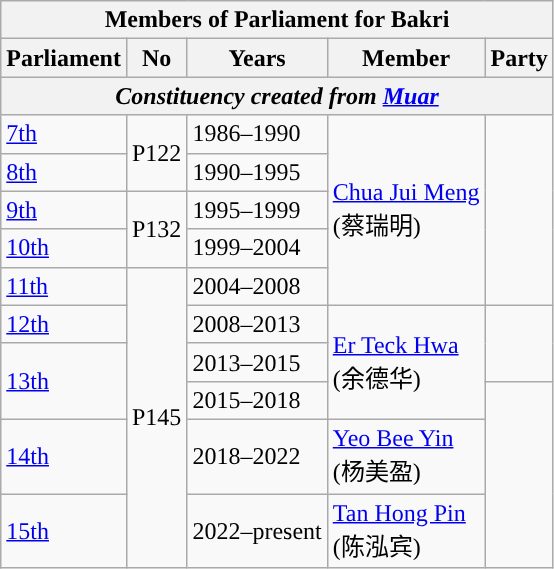<table class=wikitable>
<tr>
<th colspan="5">Members of Parliament for Bakri</th>
</tr>
<tr>
<th>Parliament</th>
<th>No</th>
<th>Years</th>
<th>Member</th>
<th>Party</th>
</tr>
<tr>
<th colspan="5" align="center"><em>Constituency created from <a href='#'>Muar</a></em></th>
</tr>
<tr>
<td><a href='#'>7th</a></td>
<td rowspan="2">P122</td>
<td>1986–1990</td>
<td rowspan=5><a href='#'>Chua Jui Meng</a> <br> (蔡瑞明)</td>
<td rowspan="5"></td>
</tr>
<tr>
<td><a href='#'>8th</a></td>
<td>1990–1995</td>
</tr>
<tr>
<td><a href='#'>9th</a></td>
<td rowspan="2">P132</td>
<td>1995–1999</td>
</tr>
<tr>
<td><a href='#'>10th</a></td>
<td>1999–2004</td>
</tr>
<tr>
<td><a href='#'>11th</a></td>
<td rowspan=6>P145</td>
<td>2004–2008</td>
</tr>
<tr>
<td><a href='#'>12th</a></td>
<td>2008–2013</td>
<td rowspan=3><a href='#'>Er Teck Hwa</a> <br> (余德华)</td>
<td rowspan="2"></td>
</tr>
<tr>
<td rowspan=2><a href='#'>13th</a></td>
<td>2013–2015</td>
</tr>
<tr>
<td>2015–2018</td>
<td rowspan=3></td>
</tr>
<tr>
<td><a href='#'>14th</a></td>
<td>2018–2022</td>
<td><a href='#'>Yeo Bee Yin</a>  <br>(杨美盈)</td>
</tr>
<tr>
<td><a href='#'>15th</a></td>
<td>2022–present</td>
<td><a href='#'>Tan Hong Pin</a> <br> (陈泓宾)</td>
</tr>
</table>
